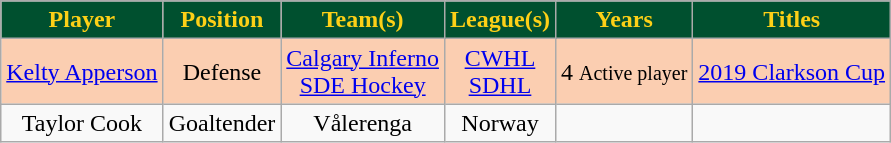<table class="wikitable sortable">
<tr align="center"  style=" background:#00502F;color:#FDD017;">
<td><strong>Player</strong></td>
<td><strong>Position</strong></td>
<td><strong>Team(s)</strong></td>
<td><strong>League(s)</strong></td>
<td><strong>Years</strong></td>
<td><strong>Titles</strong></td>
</tr>
<tr align="center" bgcolor="FBCEB1">
<td><a href='#'>Kelty Apperson</a></td>
<td>Defense</td>
<td><a href='#'>Calgary Inferno</a><br><a href='#'>SDE Hockey</a></td>
<td><a href='#'>CWHL</a><br><a href='#'>SDHL</a></td>
<td>4 <small>Active player</small></td>
<td><a href='#'>2019 Clarkson Cup</a></td>
</tr>
<tr align="center" bgcolor="">
<td>Taylor Cook</td>
<td>Goaltender</td>
<td>Vålerenga</td>
<td>Norway</td>
<td></td>
<td></td>
</tr>
</table>
